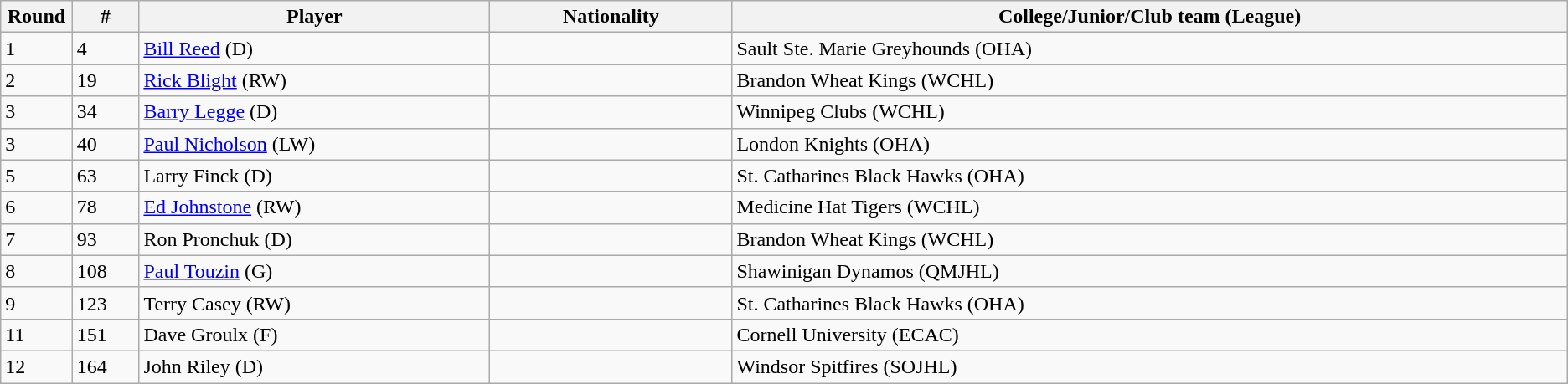<table class="wikitable">
<tr align="center">
<th bgcolor="#DDDDFF" width="4.0%">Round</th>
<th bgcolor="#DDDDFF" width="4.0%">#</th>
<th bgcolor="#DDDDFF" width="21.0%">Player</th>
<th bgcolor="#DDDDFF" width="14.5%">Nationality</th>
<th bgcolor="#DDDDFF" width="50.0%">College/Junior/Club team (League)</th>
</tr>
<tr>
<td>1</td>
<td>4</td>
<td><a href='#'>Bill Reed</a> (D)</td>
<td></td>
<td>Sault Ste. Marie Greyhounds (OHA)</td>
</tr>
<tr>
<td>2</td>
<td>19</td>
<td><a href='#'>Rick Blight</a> (RW)</td>
<td></td>
<td>Brandon Wheat Kings (WCHL)</td>
</tr>
<tr>
<td>3</td>
<td>34</td>
<td><a href='#'>Barry Legge</a> (D)</td>
<td></td>
<td>Winnipeg Clubs (WCHL)</td>
</tr>
<tr>
<td>3</td>
<td>40</td>
<td><a href='#'>Paul Nicholson</a> (LW)</td>
<td></td>
<td>London Knights (OHA)</td>
</tr>
<tr>
<td>5</td>
<td>63</td>
<td>Larry Finck (D)</td>
<td></td>
<td>St. Catharines Black Hawks (OHA)</td>
</tr>
<tr>
<td>6</td>
<td>78</td>
<td><a href='#'>Ed Johnstone</a> (RW)</td>
<td></td>
<td>Medicine Hat Tigers (WCHL)</td>
</tr>
<tr>
<td>7</td>
<td>93</td>
<td>Ron Pronchuk (D)</td>
<td></td>
<td>Brandon Wheat Kings (WCHL)</td>
</tr>
<tr>
<td>8</td>
<td>108</td>
<td><a href='#'>Paul Touzin</a> (G)</td>
<td></td>
<td>Shawinigan Dynamos (QMJHL)</td>
</tr>
<tr>
<td>9</td>
<td>123</td>
<td>Terry Casey (RW)</td>
<td></td>
<td>St. Catharines Black Hawks (OHA)</td>
</tr>
<tr>
<td>11</td>
<td>151</td>
<td>Dave Groulx (F)</td>
<td></td>
<td>Cornell University (ECAC)</td>
</tr>
<tr>
<td>12</td>
<td>164</td>
<td>John Riley (D)</td>
<td></td>
<td>Windsor Spitfires (SOJHL)</td>
</tr>
</table>
